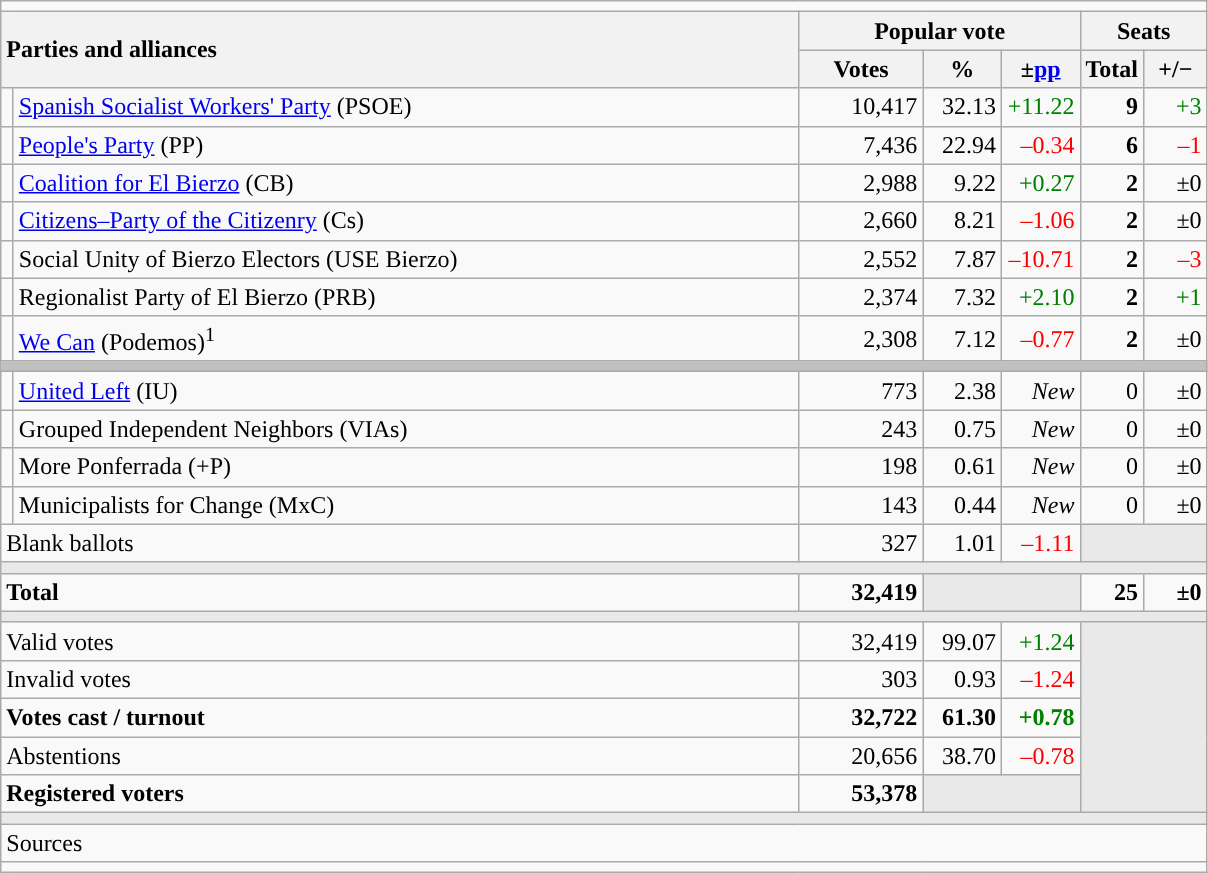<table class="wikitable" style="text-align:right;">
<tr>
<td colspan="7"></td>
</tr>
<tr>
<th style="text-align:left;" rowspan="2" colspan="2" width="525">Parties and alliances</th>
<th colspan="3">Popular vote</th>
<th colspan="2">Seats</th>
</tr>
<tr>
<th width="75">Votes</th>
<th width="45">%</th>
<th width="45">±<a href='#'>pp</a></th>
<th width="35">Total</th>
<th width="35">+/−</th>
</tr>
<tr>
<td width="1" style="color:inherit;background:"></td>
<td align="left"><a href='#'>Spanish Socialist Workers' Party</a> (PSOE)</td>
<td>10,417</td>
<td>32.13</td>
<td style="color:green;">+11.22</td>
<td><strong>9</strong></td>
<td style="color:green;">+3</td>
</tr>
<tr>
<td style="color:inherit;background:"></td>
<td align="left"><a href='#'>People's Party</a> (PP)</td>
<td>7,436</td>
<td>22.94</td>
<td style="color:red;">–0.34</td>
<td><strong>6</strong></td>
<td style="color:red;">–1</td>
</tr>
<tr>
<td style="color:inherit;background:"></td>
<td align="left"><a href='#'>Coalition for El Bierzo</a> (CB)</td>
<td>2,988</td>
<td>9.22</td>
<td style="color:green;">+0.27</td>
<td><strong>2</strong></td>
<td>±0</td>
</tr>
<tr>
<td style="color:inherit;background:"></td>
<td align="left"><a href='#'>Citizens–Party of the Citizenry</a> (Cs)</td>
<td>2,660</td>
<td>8.21</td>
<td style="color:red;">–1.06</td>
<td><strong>2</strong></td>
<td>±0</td>
</tr>
<tr>
<td style="color:inherit;background:"></td>
<td align="left">Social Unity of Bierzo Electors (USE Bierzo)</td>
<td>2,552</td>
<td>7.87</td>
<td style="color:red;">–10.71</td>
<td><strong>2</strong></td>
<td style="color:red;">–3</td>
</tr>
<tr>
<td style="color:inherit;background:"></td>
<td align="left">Regionalist Party of El Bierzo (PRB)</td>
<td>2,374</td>
<td>7.32</td>
<td style="color:green;">+2.10</td>
<td><strong>2</strong></td>
<td style="color:green;">+1</td>
</tr>
<tr>
<td style="color:inherit;background:"></td>
<td align="left"><a href='#'>We Can</a> (Podemos)<sup>1</sup></td>
<td>2,308</td>
<td>7.12</td>
<td style="color:red;">–0.77</td>
<td><strong>2</strong></td>
<td>±0</td>
</tr>
<tr>
<td colspan="7" bgcolor="#C0C0C0"></td>
</tr>
<tr>
<td style="color:inherit;background:"></td>
<td align="left"><a href='#'>United Left</a> (IU)</td>
<td>773</td>
<td>2.38</td>
<td><em>New</em></td>
<td>0</td>
<td>±0</td>
</tr>
<tr>
<td style="color:inherit;background:"></td>
<td align="left">Grouped Independent Neighbors (VIAs)</td>
<td>243</td>
<td>0.75</td>
<td><em>New</em></td>
<td>0</td>
<td>±0</td>
</tr>
<tr>
<td style="color:inherit;background:"></td>
<td align="left">More Ponferrada (+P)</td>
<td>198</td>
<td>0.61</td>
<td><em>New</em></td>
<td>0</td>
<td>±0</td>
</tr>
<tr>
<td style="color:inherit;background:"></td>
<td align="left">Municipalists for Change (MxC)</td>
<td>143</td>
<td>0.44</td>
<td><em>New</em></td>
<td>0</td>
<td>±0</td>
</tr>
<tr>
<td align="left" colspan="2">Blank ballots</td>
<td>327</td>
<td>1.01</td>
<td style="color:red;">–1.11</td>
<td bgcolor="#E9E9E9" colspan="2"></td>
</tr>
<tr>
<td colspan="7" bgcolor="#E9E9E9"></td>
</tr>
<tr style="font-weight:bold;">
<td align="left" colspan="2">Total</td>
<td>32,419</td>
<td bgcolor="#E9E9E9" colspan="2"></td>
<td>25</td>
<td>±0</td>
</tr>
<tr>
<td colspan="7" bgcolor="#E9E9E9"></td>
</tr>
<tr>
<td align="left" colspan="2">Valid votes</td>
<td>32,419</td>
<td>99.07</td>
<td style="color:green;">+1.24</td>
<td bgcolor="#E9E9E9" colspan="2" rowspan="5"></td>
</tr>
<tr>
<td align="left" colspan="2">Invalid votes</td>
<td>303</td>
<td>0.93</td>
<td style="color:red;">–1.24</td>
</tr>
<tr style="font-weight:bold;">
<td align="left" colspan="2">Votes cast / turnout</td>
<td>32,722</td>
<td>61.30</td>
<td style="color:green;">+0.78</td>
</tr>
<tr>
<td align="left" colspan="2">Abstentions</td>
<td>20,656</td>
<td>38.70</td>
<td style="color:red;">–0.78</td>
</tr>
<tr style="font-weight:bold;">
<td align="left" colspan="2">Registered voters</td>
<td>53,378</td>
<td bgcolor="#E9E9E9" colspan="2"></td>
</tr>
<tr>
<td colspan="7" bgcolor="#E9E9E9"></td>
</tr>
<tr>
<td align="left" colspan="7">Sources</td>
</tr>
<tr>
<td colspan="7" style="text-align:left; max-width:790px;"></td>
</tr>
</table>
